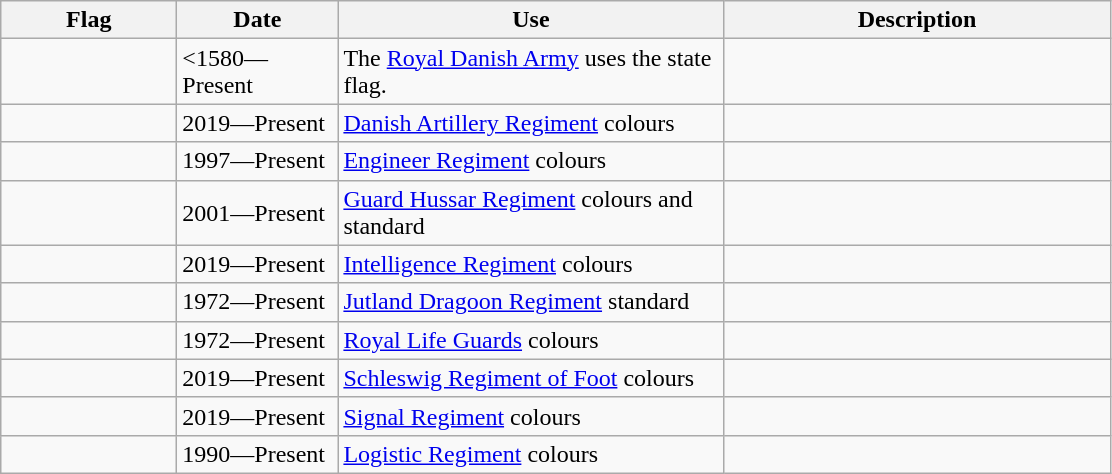<table class="wikitable">
<tr>
<th style="width:110px;">Flag</th>
<th style="width:100px;">Date</th>
<th style="width:250px;">Use</th>
<th style="width:250px;">Description</th>
</tr>
<tr>
<td></td>
<td><1580—Present</td>
<td>The <a href='#'>Royal Danish Army</a> uses the state flag.</td>
<td></td>
</tr>
<tr>
<td></td>
<td>2019—Present</td>
<td><a href='#'>Danish Artillery Regiment</a> colours</td>
<td></td>
</tr>
<tr>
<td></td>
<td>1997—Present</td>
<td><a href='#'>Engineer Regiment</a> colours</td>
<td></td>
</tr>
<tr>
<td><br><br></td>
<td>2001—Present</td>
<td><a href='#'>Guard Hussar Regiment</a> colours and standard</td>
<td></td>
</tr>
<tr>
<td></td>
<td>2019—Present</td>
<td><a href='#'>Intelligence Regiment</a> colours</td>
<td></td>
</tr>
<tr>
<td></td>
<td>1972—Present</td>
<td><a href='#'>Jutland Dragoon Regiment</a> standard</td>
<td></td>
</tr>
<tr>
<td></td>
<td>1972—Present</td>
<td><a href='#'>Royal Life Guards</a> colours</td>
<td></td>
</tr>
<tr>
<td></td>
<td>2019—Present</td>
<td><a href='#'>Schleswig Regiment of Foot</a> colours</td>
<td></td>
</tr>
<tr>
<td></td>
<td>2019—Present</td>
<td><a href='#'>Signal Regiment</a> colours</td>
<td></td>
</tr>
<tr>
<td></td>
<td>1990—Present</td>
<td><a href='#'>Logistic Regiment</a> colours</td>
<td></td>
</tr>
</table>
